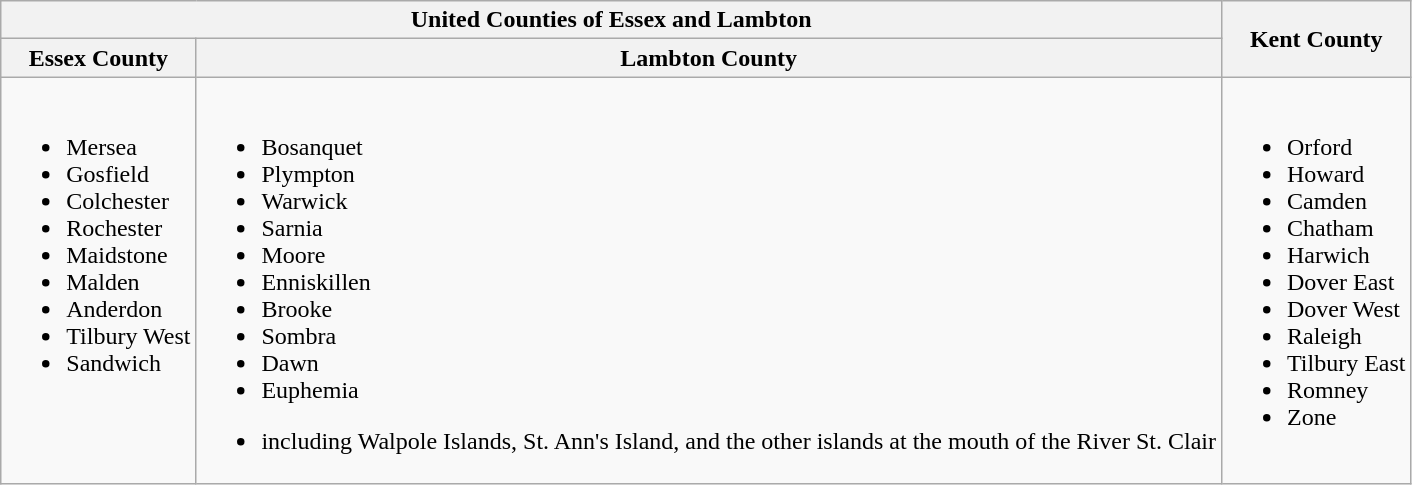<table class="wikitable">
<tr>
<th colspan="2">United Counties of Essex and Lambton</th>
<th rowspan="2">Kent County</th>
</tr>
<tr>
<th>Essex County</th>
<th>Lambton County</th>
</tr>
<tr valign="top">
<td><br><ul><li>Mersea</li><li>Gosfield</li><li>Colchester</li><li>Rochester</li><li>Maidstone</li><li>Malden</li><li>Anderdon</li><li>Tilbury West</li><li>Sandwich</li></ul></td>
<td><br><ul><li>Bosanquet</li><li>Plympton</li><li>Warwick</li><li>Sarnia</li><li>Moore</li><li>Enniskillen</li><li>Brooke</li><li>Sombra</li><li>Dawn</li><li>Euphemia</li></ul><ul><li>including Walpole Islands, St. Ann's Island, and the other islands at the mouth of the River St. Clair</li></ul></td>
<td><br><ul><li>Orford</li><li>Howard</li><li>Camden</li><li>Chatham</li><li>Harwich</li><li>Dover East</li><li>Dover West</li><li>Raleigh</li><li>Tilbury East</li><li>Romney</li><li>Zone</li></ul></td>
</tr>
</table>
